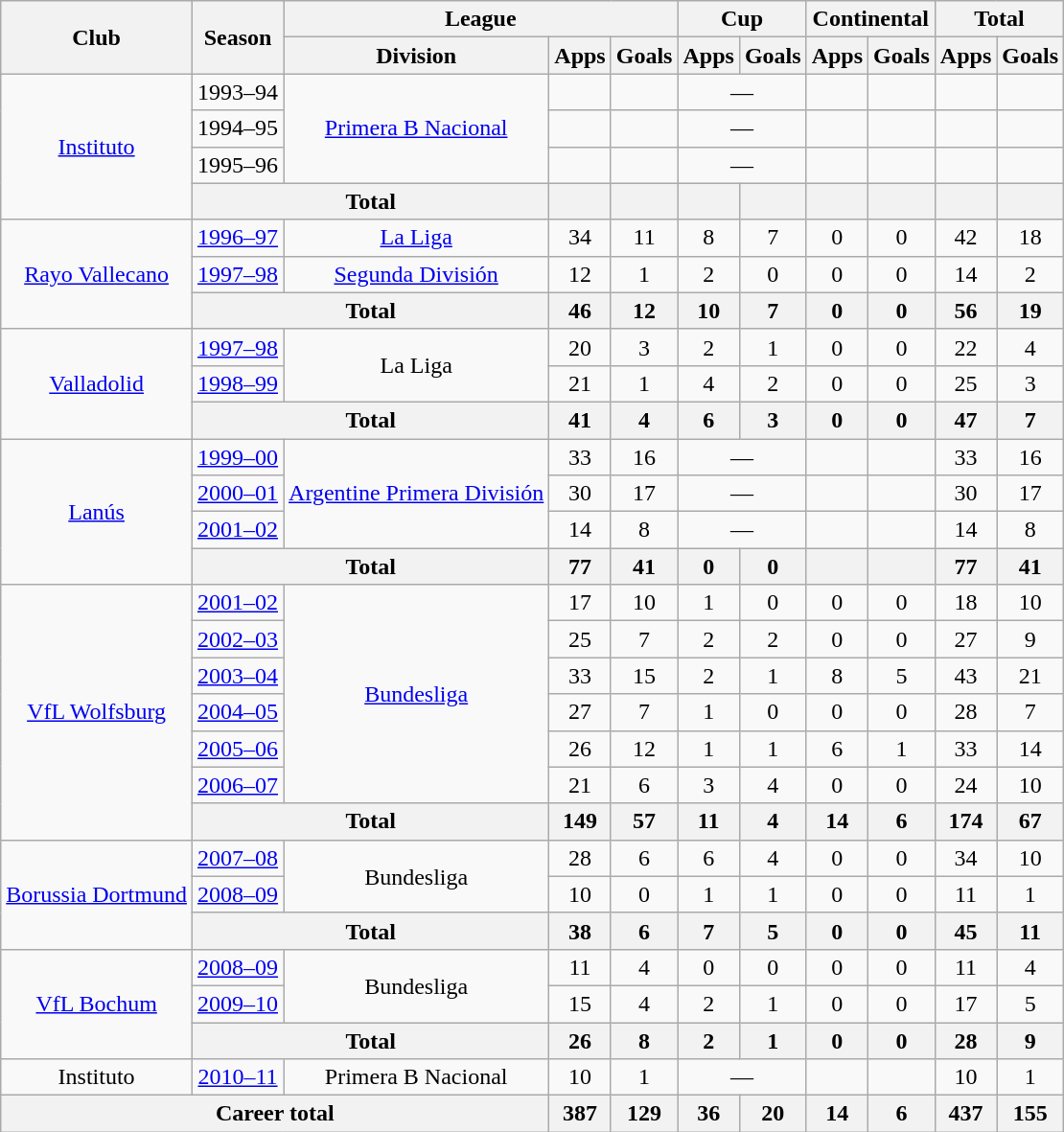<table class="wikitable" style="text-align:center">
<tr>
<th rowspan="2">Club</th>
<th rowspan="2">Season</th>
<th colspan="3">League</th>
<th colspan="2">Cup</th>
<th colspan="2">Continental</th>
<th colspan="2">Total</th>
</tr>
<tr>
<th>Division</th>
<th>Apps</th>
<th>Goals</th>
<th>Apps</th>
<th>Goals</th>
<th>Apps</th>
<th>Goals</th>
<th>Apps</th>
<th>Goals</th>
</tr>
<tr>
<td rowspan="4"><a href='#'>Instituto</a></td>
<td>1993–94</td>
<td rowspan="3"><a href='#'>Primera B Nacional</a></td>
<td></td>
<td></td>
<td colspan="2">—</td>
<td></td>
<td></td>
<td></td>
<td></td>
</tr>
<tr>
<td>1994–95</td>
<td></td>
<td></td>
<td colspan="2">—</td>
<td></td>
<td></td>
<td></td>
<td></td>
</tr>
<tr>
<td>1995–96</td>
<td></td>
<td></td>
<td colspan="2">—</td>
<td></td>
<td></td>
<td></td>
<td></td>
</tr>
<tr>
<th colspan="2">Total</th>
<th></th>
<th></th>
<th></th>
<th></th>
<th></th>
<th></th>
<th></th>
<th></th>
</tr>
<tr>
<td rowspan="3"><a href='#'>Rayo Vallecano</a></td>
<td><a href='#'>1996–97</a></td>
<td><a href='#'>La Liga</a></td>
<td>34</td>
<td>11</td>
<td>8</td>
<td>7</td>
<td>0</td>
<td>0</td>
<td>42</td>
<td>18</td>
</tr>
<tr>
<td><a href='#'>1997–98</a></td>
<td><a href='#'>Segunda División</a></td>
<td>12</td>
<td>1</td>
<td>2</td>
<td>0</td>
<td>0</td>
<td>0</td>
<td>14</td>
<td>2</td>
</tr>
<tr>
<th colspan="2">Total</th>
<th>46</th>
<th>12</th>
<th>10</th>
<th>7</th>
<th>0</th>
<th>0</th>
<th>56</th>
<th>19</th>
</tr>
<tr>
<td rowspan="3"><a href='#'>Valladolid</a></td>
<td><a href='#'>1997–98</a></td>
<td rowspan="2">La Liga</td>
<td>20</td>
<td>3</td>
<td>2</td>
<td>1</td>
<td>0</td>
<td>0</td>
<td>22</td>
<td>4</td>
</tr>
<tr>
<td><a href='#'>1998–99</a></td>
<td>21</td>
<td>1</td>
<td>4</td>
<td>2</td>
<td>0</td>
<td>0</td>
<td>25</td>
<td>3</td>
</tr>
<tr>
<th colspan="2">Total</th>
<th>41</th>
<th>4</th>
<th>6</th>
<th>3</th>
<th>0</th>
<th>0</th>
<th>47</th>
<th>7</th>
</tr>
<tr>
<td rowspan="4"><a href='#'>Lanús</a></td>
<td><a href='#'>1999–00</a></td>
<td rowspan="3"><a href='#'>Argentine Primera División</a></td>
<td>33</td>
<td>16</td>
<td colspan="2">—</td>
<td></td>
<td></td>
<td>33</td>
<td>16</td>
</tr>
<tr>
<td><a href='#'>2000–01</a></td>
<td>30</td>
<td>17</td>
<td colspan="2">—</td>
<td></td>
<td></td>
<td>30</td>
<td>17</td>
</tr>
<tr>
<td><a href='#'>2001–02</a></td>
<td>14</td>
<td>8</td>
<td colspan="2">—</td>
<td></td>
<td></td>
<td>14</td>
<td>8</td>
</tr>
<tr>
<th colspan="2">Total</th>
<th>77</th>
<th>41</th>
<th>0</th>
<th>0</th>
<th></th>
<th></th>
<th>77</th>
<th>41</th>
</tr>
<tr>
<td rowspan="7"><a href='#'>VfL Wolfsburg</a></td>
<td><a href='#'>2001–02</a></td>
<td rowspan="6"><a href='#'>Bundesliga</a></td>
<td>17</td>
<td>10</td>
<td>1</td>
<td>0</td>
<td>0</td>
<td>0</td>
<td>18</td>
<td>10</td>
</tr>
<tr>
<td><a href='#'>2002–03</a></td>
<td>25</td>
<td>7</td>
<td>2</td>
<td>2</td>
<td>0</td>
<td>0</td>
<td>27</td>
<td>9</td>
</tr>
<tr>
<td><a href='#'>2003–04</a></td>
<td>33</td>
<td>15</td>
<td>2</td>
<td>1</td>
<td>8</td>
<td>5</td>
<td>43</td>
<td>21</td>
</tr>
<tr>
<td><a href='#'>2004–05</a></td>
<td>27</td>
<td>7</td>
<td>1</td>
<td>0</td>
<td>0</td>
<td>0</td>
<td>28</td>
<td>7</td>
</tr>
<tr>
<td><a href='#'>2005–06</a></td>
<td>26</td>
<td>12</td>
<td>1</td>
<td>1</td>
<td>6</td>
<td>1</td>
<td>33</td>
<td>14</td>
</tr>
<tr>
<td><a href='#'>2006–07</a></td>
<td>21</td>
<td>6</td>
<td>3</td>
<td>4</td>
<td>0</td>
<td>0</td>
<td>24</td>
<td>10</td>
</tr>
<tr>
<th colspan="2">Total</th>
<th>149</th>
<th>57</th>
<th>11</th>
<th>4</th>
<th>14</th>
<th>6</th>
<th>174</th>
<th>67</th>
</tr>
<tr>
<td rowspan="3"><a href='#'>Borussia Dortmund</a></td>
<td><a href='#'>2007–08</a></td>
<td rowspan="2">Bundesliga</td>
<td>28</td>
<td>6</td>
<td>6</td>
<td>4</td>
<td>0</td>
<td>0</td>
<td>34</td>
<td>10</td>
</tr>
<tr>
<td><a href='#'>2008–09</a></td>
<td>10</td>
<td>0</td>
<td>1</td>
<td>1</td>
<td>0</td>
<td>0</td>
<td>11</td>
<td>1</td>
</tr>
<tr>
<th colspan="2">Total</th>
<th>38</th>
<th>6</th>
<th>7</th>
<th>5</th>
<th>0</th>
<th>0</th>
<th>45</th>
<th>11</th>
</tr>
<tr>
<td rowspan="3"><a href='#'>VfL Bochum</a></td>
<td><a href='#'>2008–09</a></td>
<td rowspan="2">Bundesliga</td>
<td>11</td>
<td>4</td>
<td>0</td>
<td>0</td>
<td>0</td>
<td>0</td>
<td>11</td>
<td>4</td>
</tr>
<tr>
<td><a href='#'>2009–10</a></td>
<td>15</td>
<td>4</td>
<td>2</td>
<td>1</td>
<td>0</td>
<td>0</td>
<td>17</td>
<td>5</td>
</tr>
<tr>
<th colspan="2">Total</th>
<th>26</th>
<th>8</th>
<th>2</th>
<th>1</th>
<th>0</th>
<th>0</th>
<th>28</th>
<th>9</th>
</tr>
<tr>
<td>Instituto</td>
<td><a href='#'>2010–11</a></td>
<td>Primera B Nacional</td>
<td>10</td>
<td>1</td>
<td colspan="2">—</td>
<td></td>
<td></td>
<td>10</td>
<td>1</td>
</tr>
<tr>
<th colspan="3">Career total</th>
<th>387</th>
<th>129</th>
<th>36</th>
<th>20</th>
<th>14</th>
<th>6</th>
<th>437</th>
<th>155</th>
</tr>
</table>
